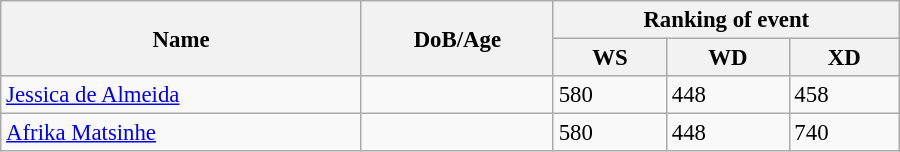<table class="wikitable" style="width:600px; font-size:95%;">
<tr>
<th rowspan="2" align="left">Name</th>
<th rowspan="2" align="left">DoB/Age</th>
<th colspan="3" align="center">Ranking of event</th>
</tr>
<tr>
<th align="center">WS</th>
<th>WD</th>
<th align="center">XD</th>
</tr>
<tr>
<td><a href='#'>Jessica de Almeida</a></td>
<td></td>
<td>580</td>
<td>448</td>
<td>458</td>
</tr>
<tr>
<td><a href='#'>Afrika Matsinhe</a></td>
<td></td>
<td>580</td>
<td>448</td>
<td>740</td>
</tr>
</table>
